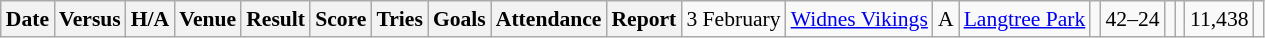<table class="wikitable defaultleft col3center col6center col9right" style="font-size:90%;">
<tr>
<th>Date</th>
<th>Versus</th>
<th>H/A</th>
<th>Venue</th>
<th>Result</th>
<th>Score</th>
<th>Tries</th>
<th>Goals</th>
<th>Attendance</th>
<th>Report</th>
<td>3 February</td>
<td> <a href='#'>Widnes Vikings</a></td>
<td>A</td>
<td><a href='#'>Langtree Park</a></td>
<td></td>
<td>42–24</td>
<td></td>
<td></td>
<td>11,438</td>
<td></td>
</tr>
</table>
